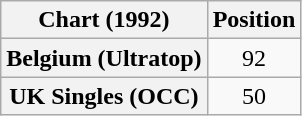<table class="wikitable sortable plainrowheaders" style="text-align:center">
<tr>
<th>Chart (1992)</th>
<th>Position</th>
</tr>
<tr>
<th scope="row">Belgium (Ultratop)</th>
<td>92</td>
</tr>
<tr>
<th scope="row">UK Singles (OCC)</th>
<td>50</td>
</tr>
</table>
